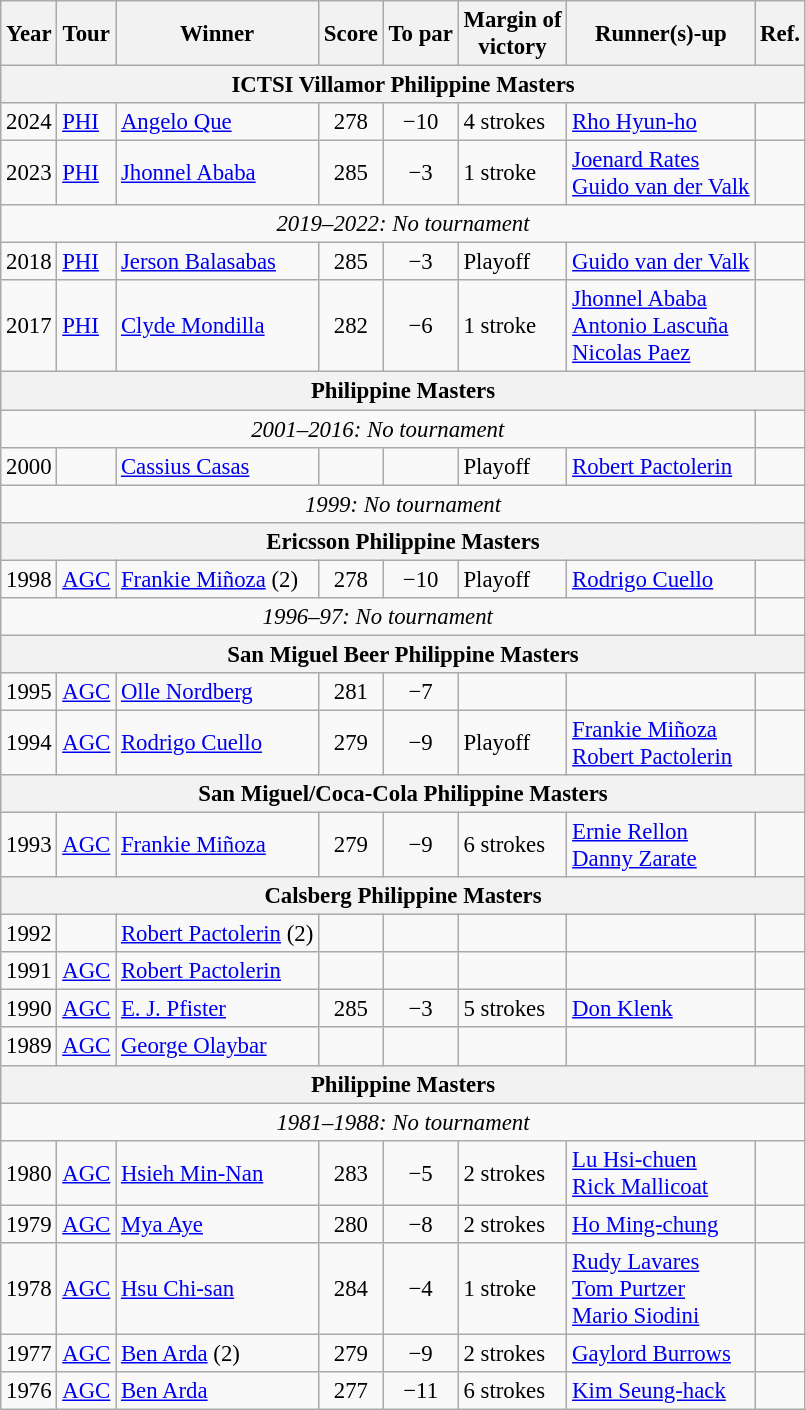<table class="wikitable" style="font-size:95%">
<tr>
<th>Year</th>
<th>Tour</th>
<th>Winner</th>
<th>Score</th>
<th>To par</th>
<th>Margin of<br>victory</th>
<th>Runner(s)-up</th>
<th>Ref.</th>
</tr>
<tr>
<th colspan=8>ICTSI Villamor Philippine Masters</th>
</tr>
<tr>
<td>2024</td>
<td><a href='#'>PHI</a></td>
<td> <a href='#'>Angelo Que</a></td>
<td align=center>278</td>
<td align=center>−10</td>
<td>4 strokes</td>
<td> <a href='#'>Rho Hyun-ho</a></td>
<td></td>
</tr>
<tr>
<td>2023</td>
<td><a href='#'>PHI</a></td>
<td> <a href='#'>Jhonnel Ababa</a></td>
<td align=center>285</td>
<td align=center>−3</td>
<td>1 stroke</td>
<td> <a href='#'>Joenard Rates</a><br> <a href='#'>Guido van der Valk</a></td>
<td></td>
</tr>
<tr>
<td colspan=8 align=center><em>2019–2022: No tournament</em></td>
</tr>
<tr>
<td>2018</td>
<td><a href='#'>PHI</a></td>
<td> <a href='#'>Jerson Balasabas</a></td>
<td align=center>285</td>
<td align=center>−3</td>
<td>Playoff</td>
<td> <a href='#'>Guido van der Valk</a></td>
<td></td>
</tr>
<tr>
<td>2017</td>
<td><a href='#'>PHI</a></td>
<td> <a href='#'>Clyde Mondilla</a></td>
<td align=center>282</td>
<td align=center>−6</td>
<td>1 stroke</td>
<td> <a href='#'>Jhonnel Ababa</a><br> <a href='#'>Antonio Lascuña</a><br> <a href='#'>Nicolas Paez</a></td>
<td></td>
</tr>
<tr>
<th colspan=8>Philippine Masters</th>
</tr>
<tr>
<td colspan=7 align=center><em>2001–2016: No tournament</em></td>
<td></td>
</tr>
<tr>
<td>2000</td>
<td></td>
<td> <a href='#'>Cassius Casas</a></td>
<td align=center></td>
<td align=center></td>
<td>Playoff</td>
<td> <a href='#'>Robert Pactolerin</a></td>
<td></td>
</tr>
<tr>
<td colspan=8 align=center><em>1999: No tournament</em></td>
</tr>
<tr>
<th colspan=8>Ericsson Philippine Masters</th>
</tr>
<tr>
<td>1998</td>
<td><a href='#'>AGC</a></td>
<td> <a href='#'>Frankie Miñoza</a> (2)</td>
<td align=center>278</td>
<td align=center>−10</td>
<td>Playoff</td>
<td> <a href='#'>Rodrigo Cuello</a></td>
<td></td>
</tr>
<tr>
<td colspan=7 align=center><em>1996–97: No tournament</em></td>
<td></td>
</tr>
<tr>
<th colspan=8>San Miguel Beer Philippine Masters</th>
</tr>
<tr>
<td>1995</td>
<td><a href='#'>AGC</a></td>
<td> <a href='#'>Olle Nordberg</a></td>
<td align=center>281</td>
<td align=center>−7</td>
<td></td>
<td></td>
<td></td>
</tr>
<tr>
<td>1994</td>
<td><a href='#'>AGC</a></td>
<td> <a href='#'>Rodrigo Cuello</a></td>
<td align=center>279</td>
<td align=center>−9</td>
<td>Playoff</td>
<td> <a href='#'>Frankie Miñoza</a><br> <a href='#'>Robert Pactolerin</a></td>
<td></td>
</tr>
<tr>
<th colspan=8>San Miguel/Coca-Cola Philippine Masters</th>
</tr>
<tr>
<td>1993</td>
<td><a href='#'>AGC</a></td>
<td> <a href='#'>Frankie Miñoza</a></td>
<td align=center>279</td>
<td align=center>−9</td>
<td>6 strokes</td>
<td> <a href='#'>Ernie Rellon</a><br> <a href='#'>Danny Zarate</a></td>
<td></td>
</tr>
<tr>
<th colspan=8>Calsberg Philippine Masters</th>
</tr>
<tr>
<td>1992</td>
<td></td>
<td> <a href='#'>Robert Pactolerin</a> (2)</td>
<td align=center></td>
<td align=center></td>
<td></td>
<td></td>
<td></td>
</tr>
<tr>
<td>1991</td>
<td><a href='#'>AGC</a></td>
<td> <a href='#'>Robert Pactolerin</a></td>
<td align=center></td>
<td align=center></td>
<td></td>
<td></td>
<td></td>
</tr>
<tr>
<td>1990</td>
<td><a href='#'>AGC</a></td>
<td> <a href='#'>E. J. Pfister</a></td>
<td align=center>285</td>
<td align=center>−3</td>
<td>5 strokes</td>
<td> <a href='#'>Don Klenk</a></td>
<td></td>
</tr>
<tr>
<td>1989</td>
<td><a href='#'>AGC</a></td>
<td> <a href='#'>George Olaybar</a></td>
<td align=center></td>
<td align=center></td>
<td></td>
<td></td>
<td></td>
</tr>
<tr>
<th colspan=8>Philippine Masters</th>
</tr>
<tr>
<td colspan=8 align=center><em>1981–1988: No tournament</em></td>
</tr>
<tr>
<td>1980</td>
<td><a href='#'>AGC</a></td>
<td> <a href='#'>Hsieh Min-Nan</a></td>
<td align=center>283</td>
<td align=center>−5</td>
<td>2 strokes</td>
<td> <a href='#'>Lu Hsi-chuen</a><br> <a href='#'>Rick Mallicoat</a></td>
<td></td>
</tr>
<tr>
<td>1979</td>
<td><a href='#'>AGC</a></td>
<td> <a href='#'>Mya Aye</a></td>
<td align=center>280</td>
<td align=center>−8</td>
<td>2 strokes</td>
<td> <a href='#'>Ho Ming-chung</a></td>
<td></td>
</tr>
<tr>
<td>1978</td>
<td><a href='#'>AGC</a></td>
<td> <a href='#'>Hsu Chi-san</a></td>
<td align=center>284</td>
<td align=center>−4</td>
<td>1 stroke</td>
<td> <a href='#'>Rudy Lavares</a><br> <a href='#'>Tom Purtzer</a><br> <a href='#'>Mario Siodini</a></td>
<td></td>
</tr>
<tr>
<td>1977</td>
<td><a href='#'>AGC</a></td>
<td> <a href='#'>Ben Arda</a> (2)</td>
<td align=center>279</td>
<td align=center>−9</td>
<td>2 strokes</td>
<td> <a href='#'>Gaylord Burrows</a></td>
<td></td>
</tr>
<tr>
<td>1976</td>
<td><a href='#'>AGC</a></td>
<td> <a href='#'>Ben Arda</a></td>
<td align=center>277</td>
<td align=center>−11</td>
<td>6 strokes</td>
<td> <a href='#'>Kim Seung-hack</a></td>
<td></td>
</tr>
</table>
